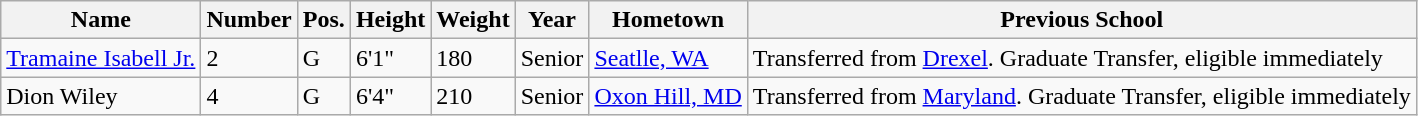<table class="wikitable sortable" border="1">
<tr>
<th>Name</th>
<th>Number</th>
<th>Pos.</th>
<th>Height</th>
<th>Weight</th>
<th>Year</th>
<th>Hometown</th>
<th class="unsortable">Previous School</th>
</tr>
<tr>
<td><a href='#'>Tramaine Isabell Jr.</a></td>
<td>2</td>
<td>G</td>
<td>6'1"</td>
<td>180</td>
<td>Senior</td>
<td><a href='#'>Seatlle, WA</a></td>
<td>Transferred from <a href='#'>Drexel</a>. Graduate Transfer, eligible immediately</td>
</tr>
<tr>
<td>Dion Wiley</td>
<td>4</td>
<td>G</td>
<td>6'4"</td>
<td>210</td>
<td>Senior</td>
<td><a href='#'>Oxon Hill, MD</a></td>
<td>Transferred from <a href='#'>Maryland</a>. Graduate Transfer, eligible immediately</td>
</tr>
</table>
